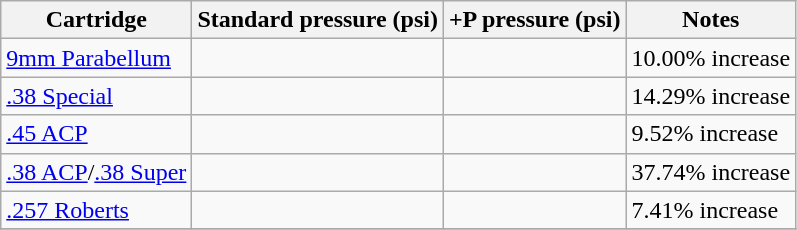<table class="wikitable">
<tr>
<th>Cartridge</th>
<th>Standard pressure (psi)</th>
<th>+P pressure (psi)</th>
<th>Notes</th>
</tr>
<tr>
<td><a href='#'>9mm Parabellum</a></td>
<td></td>
<td></td>
<td>10.00% increase</td>
</tr>
<tr>
<td><a href='#'>.38 Special</a></td>
<td></td>
<td></td>
<td>14.29% increase</td>
</tr>
<tr>
<td><a href='#'>.45 ACP</a></td>
<td></td>
<td></td>
<td>9.52% increase</td>
</tr>
<tr>
<td><a href='#'>.38 ACP</a>/<a href='#'>.38 Super</a></td>
<td></td>
<td></td>
<td>37.74% increase</td>
</tr>
<tr>
<td><a href='#'>.257 Roberts</a></td>
<td></td>
<td></td>
<td>7.41% increase</td>
</tr>
<tr>
</tr>
</table>
